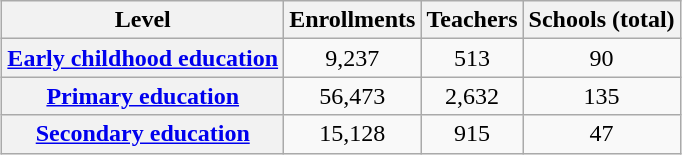<table class="wikitable" style="text-align:center; margin:0 auto;">
<tr>
<th>Level</th>
<th>Enrollments</th>
<th>Teachers</th>
<th>Schools (total)</th>
</tr>
<tr>
<th><a href='#'>Early childhood education</a></th>
<td>9,237</td>
<td>513</td>
<td>90</td>
</tr>
<tr>
<th><a href='#'>Primary education</a></th>
<td>56,473</td>
<td>2,632</td>
<td>135</td>
</tr>
<tr>
<th><a href='#'>Secondary education</a></th>
<td>15,128</td>
<td>915</td>
<td>47</td>
</tr>
</table>
